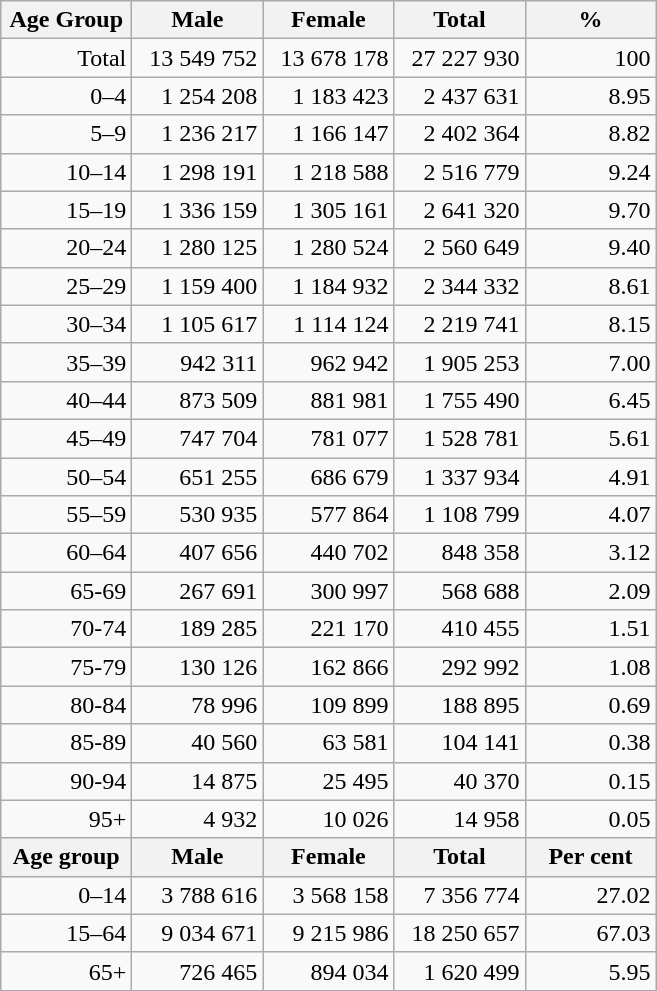<table class="wikitable">
<tr>
<th width="80pt">Age Group</th>
<th width="80pt">Male</th>
<th width="80pt">Female</th>
<th width="80pt">Total</th>
<th width="80pt">%</th>
</tr>
<tr>
<td align="right">Total</td>
<td align="right">13 549 752</td>
<td align="right">13 678 178</td>
<td align="right">27 227 930</td>
<td align="right">100</td>
</tr>
<tr>
<td align="right">0–4</td>
<td align="right">1 254 208</td>
<td align="right">1 183 423</td>
<td align="right">2 437 631</td>
<td align="right">8.95</td>
</tr>
<tr>
<td align="right">5–9</td>
<td align="right">1 236 217</td>
<td align="right">1 166 147</td>
<td align="right">2 402 364</td>
<td align="right">8.82</td>
</tr>
<tr>
<td align="right">10–14</td>
<td align="right">1 298 191</td>
<td align="right">1 218 588</td>
<td align="right">2 516 779</td>
<td align="right">9.24</td>
</tr>
<tr>
<td align="right">15–19</td>
<td align="right">1 336 159</td>
<td align="right">1 305 161</td>
<td align="right">2 641 320</td>
<td align="right">9.70</td>
</tr>
<tr>
<td align="right">20–24</td>
<td align="right">1 280 125</td>
<td align="right">1 280 524</td>
<td align="right">2 560 649</td>
<td align="right">9.40</td>
</tr>
<tr>
<td align="right">25–29</td>
<td align="right">1 159 400</td>
<td align="right">1 184 932</td>
<td align="right">2 344 332</td>
<td align="right">8.61</td>
</tr>
<tr>
<td align="right">30–34</td>
<td align="right">1 105 617</td>
<td align="right">1 114 124</td>
<td align="right">2 219 741</td>
<td align="right">8.15</td>
</tr>
<tr>
<td align="right">35–39</td>
<td align="right">942 311</td>
<td align="right">962 942</td>
<td align="right">1 905 253</td>
<td align="right">7.00</td>
</tr>
<tr>
<td align="right">40–44</td>
<td align="right">873 509</td>
<td align="right">881 981</td>
<td align="right">1 755 490</td>
<td align="right">6.45</td>
</tr>
<tr>
<td align="right">45–49</td>
<td align="right">747 704</td>
<td align="right">781 077</td>
<td align="right">1 528 781</td>
<td align="right">5.61</td>
</tr>
<tr>
<td align="right">50–54</td>
<td align="right">651 255</td>
<td align="right">686 679</td>
<td align="right">1 337 934</td>
<td align="right">4.91</td>
</tr>
<tr>
<td align="right">55–59</td>
<td align="right">530 935</td>
<td align="right">577 864</td>
<td align="right">1 108 799</td>
<td align="right">4.07</td>
</tr>
<tr>
<td align="right">60–64</td>
<td align="right">407 656</td>
<td align="right">440 702</td>
<td align="right">848 358</td>
<td align="right">3.12</td>
</tr>
<tr>
<td align="right">65-69</td>
<td align="right">267 691</td>
<td align="right">300 997</td>
<td align="right">568 688</td>
<td align="right">2.09</td>
</tr>
<tr>
<td align="right">70-74</td>
<td align="right">189 285</td>
<td align="right">221 170</td>
<td align="right">410 455</td>
<td align="right">1.51</td>
</tr>
<tr>
<td align="right">75-79</td>
<td align="right">130 126</td>
<td align="right">162 866</td>
<td align="right">292 992</td>
<td align="right">1.08</td>
</tr>
<tr>
<td align="right">80-84</td>
<td align="right">78 996</td>
<td align="right">109 899</td>
<td align="right">188 895</td>
<td align="right">0.69</td>
</tr>
<tr>
<td align="right">85-89</td>
<td align="right">40 560</td>
<td align="right">63 581</td>
<td align="right">104 141</td>
<td align="right">0.38</td>
</tr>
<tr>
<td align="right">90-94</td>
<td align="right">14 875</td>
<td align="right">25 495</td>
<td align="right">40 370</td>
<td align="right">0.15</td>
</tr>
<tr>
<td align="right">95+</td>
<td align="right">4 932</td>
<td align="right">10 026</td>
<td align="right">14 958</td>
<td align="right">0.05</td>
</tr>
<tr>
<th width="50">Age group</th>
<th width="80pt">Male</th>
<th width="80">Female</th>
<th width="80">Total</th>
<th width="50">Per cent</th>
</tr>
<tr>
<td align="right">0–14</td>
<td align="right">3 788 616</td>
<td align="right">3 568 158</td>
<td align="right">7 356 774</td>
<td align="right">27.02</td>
</tr>
<tr>
<td align="right">15–64</td>
<td align="right">9 034 671</td>
<td align="right">9 215 986</td>
<td align="right">18 250 657</td>
<td align="right">67.03</td>
</tr>
<tr>
<td align="right">65+</td>
<td align="right">726 465</td>
<td align="right">894 034</td>
<td align="right">1 620 499</td>
<td align="right">5.95</td>
</tr>
<tr>
</tr>
</table>
